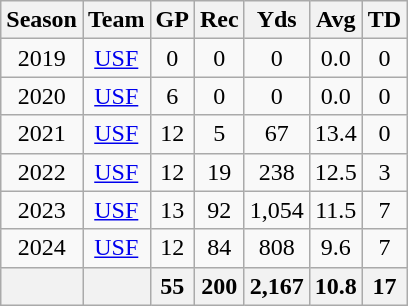<table class="wikitable" style="text-align: center;">
<tr>
<th>Season</th>
<th>Team</th>
<th>GP</th>
<th>Rec</th>
<th>Yds</th>
<th>Avg</th>
<th>TD</th>
</tr>
<tr>
<td>2019</td>
<td><a href='#'>USF</a></td>
<td>0</td>
<td>0</td>
<td>0</td>
<td>0.0</td>
<td>0</td>
</tr>
<tr>
<td>2020</td>
<td><a href='#'>USF</a></td>
<td>6</td>
<td>0</td>
<td>0</td>
<td>0.0</td>
<td>0</td>
</tr>
<tr>
<td>2021</td>
<td><a href='#'>USF</a></td>
<td>12</td>
<td>5</td>
<td>67</td>
<td>13.4</td>
<td>0</td>
</tr>
<tr>
<td>2022</td>
<td><a href='#'>USF</a></td>
<td>12</td>
<td>19</td>
<td>238</td>
<td>12.5</td>
<td>3</td>
</tr>
<tr>
<td>2023</td>
<td><a href='#'>USF</a></td>
<td>13</td>
<td>92</td>
<td>1,054</td>
<td>11.5</td>
<td>7</td>
</tr>
<tr>
<td>2024</td>
<td><a href='#'>USF</a></td>
<td>12</td>
<td>84</td>
<td>808</td>
<td>9.6</td>
<td>7</td>
</tr>
<tr>
<th></th>
<th></th>
<th>55</th>
<th>200</th>
<th>2,167</th>
<th>10.8</th>
<th>17</th>
</tr>
</table>
